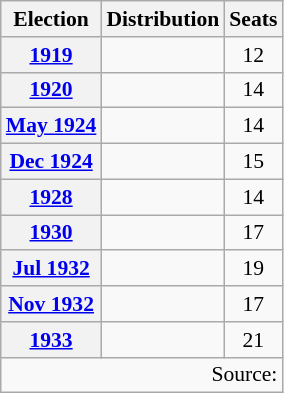<table class=wikitable style="font-size:90%; text-align:center">
<tr>
<th>Election</th>
<th>Distribution</th>
<th>Seats</th>
</tr>
<tr>
<th><a href='#'>1919</a></th>
<td align=left>           </td>
<td>12</td>
</tr>
<tr>
<th><a href='#'>1920</a></th>
<td align=left>             </td>
<td>14</td>
</tr>
<tr>
<th><a href='#'>May 1924</a></th>
<td align=left>             </td>
<td>14</td>
</tr>
<tr>
<th><a href='#'>Dec 1924</a></th>
<td align=left>              </td>
<td>15</td>
</tr>
<tr>
<th><a href='#'>1928</a></th>
<td align=left>             </td>
<td>14</td>
</tr>
<tr>
<th><a href='#'>1930</a></th>
<td align=left>                </td>
<td>17</td>
</tr>
<tr>
<th><a href='#'>Jul 1932</a></th>
<td align=left>                  </td>
<td>19</td>
</tr>
<tr>
<th><a href='#'>Nov 1932</a></th>
<td align=left>                </td>
<td>17</td>
</tr>
<tr>
<th><a href='#'>1933</a></th>
<td align=left>                    </td>
<td>21</td>
</tr>
<tr>
<td colspan=3 align=right>Source: </td>
</tr>
</table>
